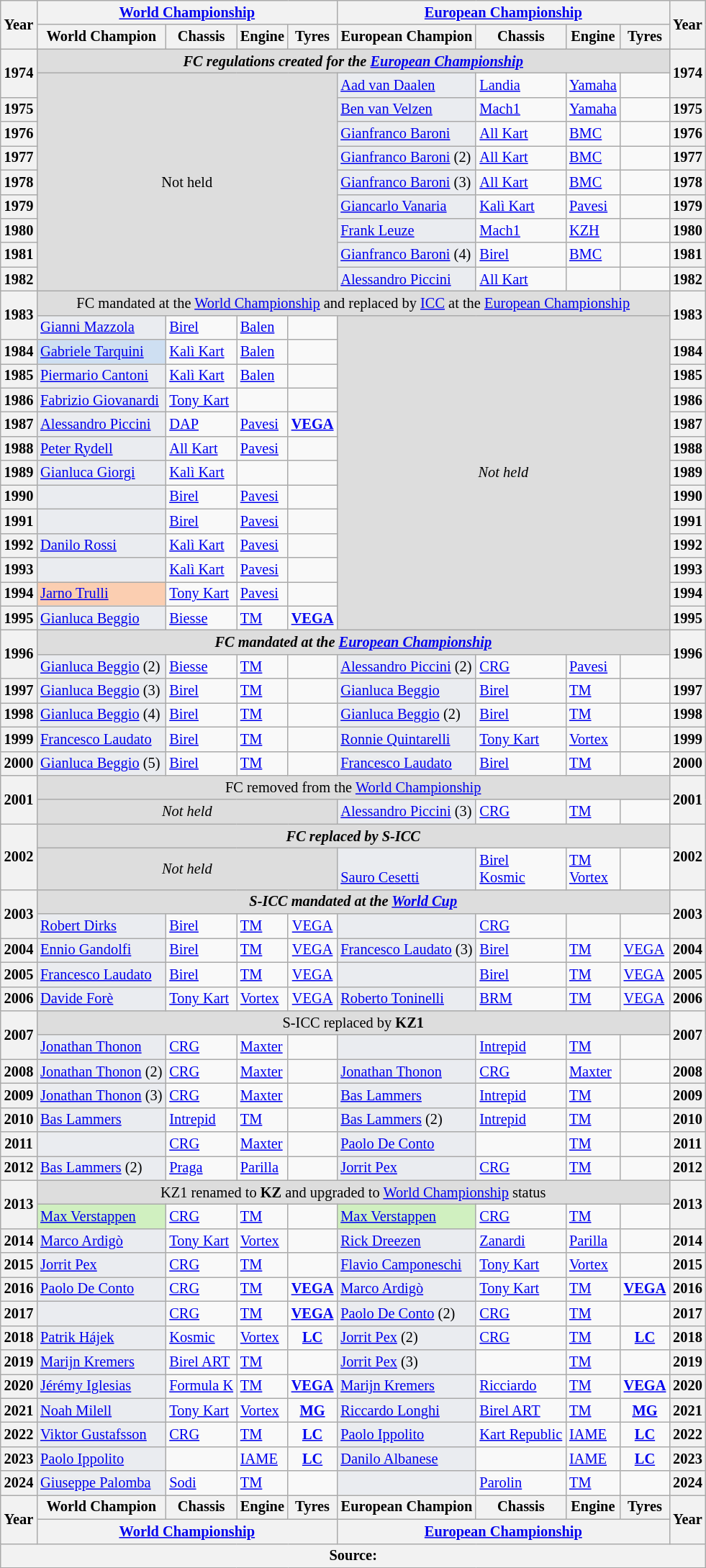<table class="wikitable" style="font-size:85%; text-align:left;">
<tr>
<th rowspan="2">Year</th>
<th colspan="4"><a href='#'>World Championship</a></th>
<th colspan="4"><a href='#'>European Championship</a></th>
<th rowspan="2">Year</th>
</tr>
<tr>
<th>World Champion</th>
<th>Chassis</th>
<th>Engine</th>
<th>Tyres</th>
<th>European Champion</th>
<th>Chassis</th>
<th>Engine</th>
<th>Tyres</th>
</tr>
<tr>
<th rowspan=2>1974</th>
<td align=center colspan=8 style="background:#DDDDDD;"><strong><em>FC<strong> regulations created for the <a href='#'>European Championship</a><em></td>
<th rowspan=2>1974</th>
</tr>
<tr>
<td align=center colspan=4 rowspan=9 style="background:#DDDDDD;"></em>Not held<em></td>
<td style="background-color:#EAECF0"> <a href='#'>Aad van Daalen</a></td>
<td> <a href='#'>Landia</a></td>
<td> <a href='#'>Yamaha</a></td>
<td style="text-align:center;"></td>
</tr>
<tr>
<th>1975</th>
<td style="background-color:#EAECF0"> <a href='#'>Ben van Velzen</a></td>
<td> <a href='#'>Mach1</a></td>
<td> <a href='#'>Yamaha</a></td>
<td style="text-align:center;"></td>
<th>1975</th>
</tr>
<tr>
<th>1976</th>
<td style="background-color:#EAECF0"> <a href='#'>Gianfranco Baroni</a></td>
<td> <a href='#'>All Kart</a></td>
<td> <a href='#'>BMC</a></td>
<td style="text-align:center;"></td>
<th>1976</th>
</tr>
<tr>
<th>1977</th>
<td style="background-color:#EAECF0"> <a href='#'>Gianfranco Baroni</a> (2)</td>
<td> <a href='#'>All Kart</a></td>
<td> <a href='#'>BMC</a></td>
<td style="text-align:center;"></td>
<th>1977</th>
</tr>
<tr>
<th>1978</th>
<td style="background-color:#EAECF0"> <a href='#'>Gianfranco Baroni</a> (3)</td>
<td> <a href='#'>All Kart</a></td>
<td> <a href='#'>BMC</a></td>
<td style="text-align:center;"></td>
<th>1978</th>
</tr>
<tr>
<th>1979</th>
<td style="background-color:#EAECF0"> <a href='#'>Giancarlo Vanaria</a></td>
<td> <a href='#'>Kalì Kart</a></td>
<td> <a href='#'>Pavesi</a></td>
<td style="text-align:center;"></td>
<th>1979</th>
</tr>
<tr>
<th>1980</th>
<td style="background-color:#EAECF0"> <a href='#'>Frank Leuze</a></td>
<td> <a href='#'>Mach1</a></td>
<td> <a href='#'>KZH</a></td>
<td style="text-align:center;"></td>
<th>1980</th>
</tr>
<tr>
<th>1981</th>
<td style="background-color:#EAECF0"> <a href='#'>Gianfranco Baroni</a> (4)</td>
<td> <a href='#'>Birel</a></td>
<td> <a href='#'>BMC</a></td>
<td style="text-align:center;"></td>
<th>1981</th>
</tr>
<tr>
<th>1982</th>
<td style="background-color:#EAECF0"> <a href='#'>Alessandro Piccini</a></td>
<td> <a href='#'>All Kart</a></td>
<td></td>
<td style="text-align:center;"></td>
<th>1982</th>
</tr>
<tr>
<th rowspan=2>1983</th>
<td align=center colspan=8 style="background:#DDDDDD;"></em></strong>FC</strong> mandated at the <a href='#'>World Championship</a> and replaced by <a href='#'>ICC</a> at the <a href='#'>European Championship</a></em></td>
<th rowspan=2>1983</th>
</tr>
<tr>
<td style="background-color:#EAECF0"> <a href='#'>Gianni Mazzola</a></td>
<td> <a href='#'>Birel</a></td>
<td> <a href='#'>Balen</a></td>
<td style="text-align:center;"></td>
<td align=center colspan=4 rowspan=13 style="background:#DDDDDD;"><em>Not held</em></td>
</tr>
<tr>
<th>1984</th>
<td style="background-color:#CEDFF2"> <a href='#'>Gabriele Tarquini</a></td>
<td> <a href='#'>Kalì Kart</a></td>
<td> <a href='#'>Balen</a></td>
<td style="text-align:center;"></td>
<th>1984</th>
</tr>
<tr>
<th>1985</th>
<td style="background-color:#EAECF0"> <a href='#'>Piermario Cantoni</a></td>
<td> <a href='#'>Kalì Kart</a></td>
<td> <a href='#'>Balen</a></td>
<td style="text-align:center;"></td>
<th>1985</th>
</tr>
<tr>
<th>1986</th>
<td style="background-color:#EAECF0"> <a href='#'>Fabrizio Giovanardi</a></td>
<td> <a href='#'>Tony Kart</a></td>
<td></td>
<td style="text-align:center;"></td>
<th>1986</th>
</tr>
<tr>
<th>1987</th>
<td style="background-color:#EAECF0"> <a href='#'>Alessandro Piccini</a></td>
<td> <a href='#'>DAP</a></td>
<td> <a href='#'>Pavesi</a></td>
<td style="text-align:center;"><strong><span><a href='#'>VEGA</a></span></strong></td>
<th>1987</th>
</tr>
<tr>
<th>1988</th>
<td style="background-color:#EAECF0"> <a href='#'>Peter Rydell</a></td>
<td> <a href='#'>All Kart</a></td>
<td> <a href='#'>Pavesi</a></td>
<td style="text-align:center;"></td>
<th>1988</th>
</tr>
<tr>
<th>1989</th>
<td style="background-color:#EAECF0"> <a href='#'>Gianluca Giorgi</a></td>
<td> <a href='#'>Kalì Kart</a></td>
<td></td>
<td style="text-align:center;"></td>
<th>1989</th>
</tr>
<tr>
<th>1990</th>
<td style="background-color:#EAECF0"></td>
<td> <a href='#'>Birel</a></td>
<td> <a href='#'>Pavesi</a></td>
<td style="text-align:center;"></td>
<th>1990</th>
</tr>
<tr>
<th>1991</th>
<td style="background-color:#EAECF0"></td>
<td> <a href='#'>Birel</a></td>
<td> <a href='#'>Pavesi</a></td>
<td style="text-align:center;"></td>
<th>1991</th>
</tr>
<tr>
<th>1992</th>
<td style="background-color:#EAECF0"> <a href='#'>Danilo Rossi</a></td>
<td> <a href='#'>Kalì Kart</a></td>
<td> <a href='#'>Pavesi</a></td>
<td style="text-align:center;"></td>
<th>1992</th>
</tr>
<tr>
<th>1993</th>
<td style="background-color:#EAECF0"></td>
<td> <a href='#'>Kalì Kart</a></td>
<td> <a href='#'>Pavesi</a></td>
<td style="text-align:center;"></td>
<th>1993</th>
</tr>
<tr>
<th>1994</th>
<td style="background-color:#FBCEB1"> <a href='#'>Jarno Trulli</a></td>
<td> <a href='#'>Tony Kart</a></td>
<td> <a href='#'>Pavesi</a></td>
<td style="text-align:center;"></td>
<th>1994</th>
</tr>
<tr>
<th>1995</th>
<td style="background-color:#EAECF0"> <a href='#'>Gianluca Beggio</a></td>
<td> <a href='#'>Biesse</a></td>
<td> <a href='#'>TM</a></td>
<td style="text-align:center;"><strong><span><a href='#'>VEGA</a></span></strong></td>
<th>1995</th>
</tr>
<tr>
<th rowspan=2>1996</th>
<td align=center colspan=8 style="background:#DDDDDD;"><strong><em>FC<strong> mandated at the <a href='#'>European Championship</a><em></td>
<th rowspan=2>1996</th>
</tr>
<tr>
<td style="background-color:#EAECF0"> <a href='#'>Gianluca Beggio</a> (2)</td>
<td> <a href='#'>Biesse</a></td>
<td> <a href='#'>TM</a></td>
<td style="text-align:center;"></td>
<td style="background-color:#EAECF0"> <a href='#'>Alessandro Piccini</a> (2)</td>
<td> <a href='#'>CRG</a></td>
<td> <a href='#'>Pavesi</a></td>
<td style="text-align:center;"></td>
</tr>
<tr>
<th>1997</th>
<td style="background-color:#EAECF0"> <a href='#'>Gianluca Beggio</a> (3)</td>
<td> <a href='#'>Birel</a></td>
<td> <a href='#'>TM</a></td>
<td style="text-align:center;"></td>
<td style="background-color:#EAECF0"> <a href='#'>Gianluca Beggio</a></td>
<td> <a href='#'>Birel</a></td>
<td> <a href='#'>TM</a></td>
<td style="text-align:center;"></td>
<th>1997</th>
</tr>
<tr>
<th>1998</th>
<td style="background-color:#EAECF0"> <a href='#'>Gianluca Beggio</a> (4)</td>
<td> <a href='#'>Birel</a></td>
<td> <a href='#'>TM</a></td>
<td style="text-align:center;"></td>
<td style="background-color:#EAECF0"> <a href='#'>Gianluca Beggio</a> (2)</td>
<td> <a href='#'>Birel</a></td>
<td> <a href='#'>TM</a></td>
<td style="text-align:center;"></td>
<th>1998</th>
</tr>
<tr>
<th>1999</th>
<td style="background-color:#EAECF0"> <a href='#'>Francesco Laudato</a></td>
<td> <a href='#'>Birel</a></td>
<td> <a href='#'>TM</a></td>
<td style="text-align:center;"></td>
<td style="background-color:#EAECF0"> <a href='#'>Ronnie Quintarelli</a></td>
<td> <a href='#'>Tony Kart</a></td>
<td> <a href='#'>Vortex</a></td>
<td style="text-align:center;"></td>
<th>1999</th>
</tr>
<tr>
<th>2000</th>
<td style="background-color:#EAECF0"> <a href='#'>Gianluca Beggio</a> (5)</td>
<td> <a href='#'>Birel</a></td>
<td> <a href='#'>TM</a></td>
<td style="text-align:center;"></td>
<td style="background-color:#EAECF0"> <a href='#'>Francesco Laudato</a></td>
<td> <a href='#'>Birel</a></td>
<td> <a href='#'>TM</a></td>
<td style="text-align:center;"></td>
<th>2000</th>
</tr>
<tr>
<th rowspan=2>2001</th>
<td align=center colspan=8 style="background:#DDDDDD;"></em></strong>FC</strong> removed from the <a href='#'>World Championship</a></em></td>
<th rowspan=2>2001</th>
</tr>
<tr>
<td align=center colspan=4 style="background:#DDDDDD;"><em>Not held</em></td>
<td style="background-color:#EAECF0"> <a href='#'>Alessandro Piccini</a> (3)</td>
<td> <a href='#'>CRG</a></td>
<td> <a href='#'>TM</a></td>
<td style="text-align:center;"></td>
</tr>
<tr>
<th rowspan=2>2002</th>
<td align=center colspan=8 style="background:#DDDDDD;"><strong><em>FC<strong> replaced by </strong>S-ICC</em></strong></td>
<th rowspan=2>2002</th>
</tr>
<tr>
<td align=center colspan=4 style="background:#DDDDDD;"><em>Not held</em></td>
<td style="background-color:#EAECF0"><br> <a href='#'>Sauro Cesetti</a></td>
<td> <a href='#'>Birel</a><br> <a href='#'>Kosmic</a></td>
<td> <a href='#'>TM</a><br> <a href='#'>Vortex</a></td>
<td style="text-align:center;"><br></td>
</tr>
<tr>
<th rowspan=2>2003</th>
<td align=center colspan=8 style="background:#DDDDDD;"><strong><em>S-ICC<strong> mandated at the <a href='#'>World Cup</a><em></td>
<th rowspan=2>2003</th>
</tr>
<tr>
<td style="background-color:#EAECF0"></em> <a href='#'>Robert Dirks</a><em></td>
<td></em> <a href='#'>Birel</a><em></td>
<td></em> <a href='#'>TM</a><em></td>
<td style="text-align:center;"></strong><span><a href='#'>VEGA</a></span><strong></td>
<td style="background-color:#EAECF0"></td>
<td> <a href='#'>CRG</a></td>
<td></td>
<td style="text-align:center;"></td>
</tr>
<tr>
<th>2004</th>
<td style="background-color:#EAECF0"></em> <a href='#'>Ennio Gandolfi</a><em></td>
<td></em> <a href='#'>Birel</a><em></td>
<td></em> <a href='#'>TM</a><em></td>
<td style="text-align:center;"></strong><span><a href='#'>VEGA</a></span><strong></td>
<td style="background-color:#EAECF0"> <a href='#'>Francesco Laudato</a> (3)</td>
<td> <a href='#'>Birel</a></td>
<td> <a href='#'>TM</a></td>
<td></strong><span><a href='#'>VEGA</a></span><strong></td>
<th>2004</th>
</tr>
<tr>
<th>2005</th>
<td style="background-color:#EAECF0"></em> <a href='#'>Francesco Laudato</a><em></td>
<td></em> <a href='#'>Birel</a><em></td>
<td></em> <a href='#'>TM</a><em></td>
<td style="text-align:center;"></strong><span><a href='#'>VEGA</a></span><strong></td>
<td style="background-color:#EAECF0"></td>
<td> <a href='#'>Birel</a></td>
<td> <a href='#'>TM</a></td>
<td></strong><span><a href='#'>VEGA</a></span><strong></td>
<th>2005</th>
</tr>
<tr>
<th>2006</th>
<td style="background-color:#EAECF0"></em> <a href='#'>Davide Forè</a><em></td>
<td></em> <a href='#'>Tony Kart</a><em></td>
<td></em> <a href='#'>Vortex</a><em></td>
<td style="text-align:center;"></strong><span><a href='#'>VEGA</a></span><strong></td>
<td style="background-color:#EAECF0"> <a href='#'>Roberto Toninelli</a></td>
<td> <a href='#'>BRM</a></td>
<td> <a href='#'>TM</a></td>
<td></strong><span><a href='#'>VEGA</a></span><strong></td>
<th>2006</th>
</tr>
<tr>
<th rowspan=2>2007</th>
<td align=center colspan=8 style="background:#DDDDDD;"></em></strong>S-ICC</strong> replaced by <strong>KZ1<strong><em></td>
<th rowspan=2>2007</th>
</tr>
<tr>
<td style="background-color:#EAECF0"></em> <a href='#'>Jonathan Thonon</a><em></td>
<td></em> <a href='#'>CRG</a><em></td>
<td> <a href='#'>Maxter</a></td>
<td style="text-align:center;"></td>
<td style="background-color:#EAECF0"></td>
<td> <a href='#'>Intrepid</a></td>
<td> <a href='#'>TM</a></td>
<td style="text-align:center;"></td>
</tr>
<tr>
<th>2008</th>
<td style="background-color:#EAECF0"></em> <a href='#'>Jonathan Thonon</a> (2)<em></td>
<td></em> <a href='#'>CRG</a><em></td>
<td></em> <a href='#'>Maxter</a><em></td>
<td style="text-align:center;"></td>
<td style="background-color:#EAECF0"> <a href='#'>Jonathan Thonon</a></td>
<td> <a href='#'>CRG</a></td>
<td> <a href='#'>Maxter</a></td>
<td style="text-align:center;"></td>
<th>2008</th>
</tr>
<tr>
<th>2009</th>
<td style="background-color:#EAECF0"></em> <a href='#'>Jonathan Thonon</a> (3)<em></td>
<td></em> <a href='#'>CRG</a><em></td>
<td></em> <a href='#'>Maxter</a><em></td>
<td style="text-align:center;"></td>
<td style="background-color:#EAECF0"> <a href='#'>Bas Lammers</a></td>
<td> <a href='#'>Intrepid</a></td>
<td> <a href='#'>TM</a></td>
<td style="text-align:center;"></td>
<th>2009</th>
</tr>
<tr>
<th>2010</th>
<td style="background-color:#EAECF0"></em> <a href='#'>Bas Lammers</a><em></td>
<td></em> <a href='#'>Intrepid</a><em></td>
<td></em> <a href='#'>TM</a><em></td>
<td style="text-align:center;"></td>
<td style="background-color:#EAECF0"> <a href='#'>Bas Lammers</a> (2)</td>
<td> <a href='#'>Intrepid</a></td>
<td> <a href='#'>TM</a></td>
<td style="text-align:center;"></td>
<th>2010</th>
</tr>
<tr>
<th>2011</th>
<td style="background-color:#EAECF0"></td>
<td></em> <a href='#'>CRG</a><em></td>
<td></em> <a href='#'>Maxter</a><em></td>
<td style="text-align:center;"></td>
<td style="background-color:#EAECF0"> <a href='#'>Paolo De Conto</a></td>
<td></td>
<td> <a href='#'>TM</a></td>
<td style="text-align:center;"></td>
<th>2011</th>
</tr>
<tr>
<th>2012</th>
<td style="background-color:#EAECF0"></em> <a href='#'>Bas Lammers</a> (2)<em></td>
<td></em> <a href='#'>Praga</a><em></td>
<td></em> <a href='#'>Parilla</a><em></td>
<td style="text-align:center;"></td>
<td style="background-color:#EAECF0"> <a href='#'>Jorrit Pex</a></td>
<td> <a href='#'>CRG</a></td>
<td> <a href='#'>TM</a></td>
<td style="text-align:center;"></td>
<th>2012</th>
</tr>
<tr>
<th rowspan=2>2013</th>
<td align=center colspan=8 style="background:#DDDDDD;"></em></strong>KZ1</strong> renamed to <strong>KZ</strong> and upgraded to <a href='#'>World Championship</a> status</em></td>
<th rowspan=2>2013</th>
</tr>
<tr>
<td style="background-color:#D0F0C0"> <a href='#'>Max Verstappen</a></td>
<td> <a href='#'>CRG</a></td>
<td> <a href='#'>TM</a></td>
<td style="text-align:center;"></td>
<td style="background-color:#D0F0C0"> <a href='#'>Max Verstappen</a></td>
<td> <a href='#'>CRG</a></td>
<td> <a href='#'>TM</a></td>
<td style="text-align:center;"></td>
</tr>
<tr>
<th>2014</th>
<td style="background-color:#EAECF0"> <a href='#'>Marco Ardigò</a></td>
<td> <a href='#'>Tony Kart</a></td>
<td> <a href='#'>Vortex</a></td>
<td style="text-align:center;"></td>
<td style="background-color:#EAECF0"> <a href='#'>Rick Dreezen</a></td>
<td> <a href='#'>Zanardi</a></td>
<td> <a href='#'>Parilla</a></td>
<td style="text-align:center;"></td>
<th>2014</th>
</tr>
<tr>
<th>2015</th>
<td style="background-color:#EAECF0"> <a href='#'>Jorrit Pex</a></td>
<td> <a href='#'>CRG</a></td>
<td> <a href='#'>TM</a></td>
<td style="text-align:center;"></td>
<td style="background-color:#EAECF0"> <a href='#'>Flavio Camponeschi</a></td>
<td> <a href='#'>Tony Kart</a></td>
<td> <a href='#'>Vortex</a></td>
<td style="text-align:center;"></td>
<th>2015</th>
</tr>
<tr>
<th>2016</th>
<td style="background-color:#EAECF0"> <a href='#'>Paolo De Conto</a></td>
<td> <a href='#'>CRG</a></td>
<td> <a href='#'>TM</a></td>
<td style="text-align:center;"><strong><span><a href='#'>VEGA</a></span></strong></td>
<td style="background-color:#EAECF0"> <a href='#'>Marco Ardigò</a></td>
<td> <a href='#'>Tony Kart</a></td>
<td> <a href='#'>TM</a></td>
<td><strong><span><a href='#'>VEGA</a></span></strong></td>
<th>2016</th>
</tr>
<tr>
<th>2017</th>
<td style="background-color:#EAECF0"></td>
<td> <a href='#'>CRG</a></td>
<td> <a href='#'>TM</a></td>
<td style="text-align:center;"><strong><span><a href='#'>VEGA</a></span></strong></td>
<td style="background-color:#EAECF0"> <a href='#'>Paolo De Conto</a> (2)</td>
<td> <a href='#'>CRG</a></td>
<td> <a href='#'>TM</a></td>
<td style="text-align:center;"></td>
<th>2017</th>
</tr>
<tr>
<th>2018</th>
<td style="background-color:#EAECF0"> <a href='#'>Patrik Hájek</a></td>
<td> <a href='#'>Kosmic</a></td>
<td> <a href='#'>Vortex</a></td>
<td style="text-align:center;"><strong><span><a href='#'>LC</a></span></strong></td>
<td style="background-color:#EAECF0"> <a href='#'>Jorrit Pex</a> (2)</td>
<td> <a href='#'>CRG</a></td>
<td> <a href='#'>TM</a></td>
<td style="text-align:center;"><strong><span><a href='#'>LC</a></span></strong></td>
<th>2018</th>
</tr>
<tr>
<th>2019</th>
<td style="background-color:#EAECF0"> <a href='#'>Marijn Kremers</a></td>
<td> <a href='#'>Birel ART</a></td>
<td> <a href='#'>TM</a></td>
<td style="text-align:center;"></td>
<td style="background-color:#EAECF0"> <a href='#'>Jorrit Pex</a> (3)</td>
<td></td>
<td> <a href='#'>TM</a></td>
<td style="text-align:center;"></td>
<th>2019</th>
</tr>
<tr>
<th>2020</th>
<td style="background-color:#EAECF0"> <a href='#'>Jérémy Iglesias</a></td>
<td> <a href='#'>Formula K</a></td>
<td> <a href='#'>TM</a></td>
<td style="text-align:center;"><strong><span><a href='#'>VEGA</a></span></strong></td>
<td style="background-color:#EAECF0"> <a href='#'>Marijn Kremers</a></td>
<td> <a href='#'>Ricciardo</a></td>
<td> <a href='#'>TM</a></td>
<td style="text-align:center;"><strong><span><a href='#'>VEGA</a></span></strong></td>
<th>2020</th>
</tr>
<tr>
<th>2021</th>
<td style="background-color:#EAECF0"> <a href='#'>Noah Milell</a></td>
<td> <a href='#'>Tony Kart</a></td>
<td> <a href='#'>Vortex</a></td>
<td style="text-align:center;"><strong><span><a href='#'>MG</a></span></strong></td>
<td style="background-color:#EAECF0"> <a href='#'>Riccardo Longhi</a></td>
<td> <a href='#'>Birel ART</a></td>
<td> <a href='#'>TM</a></td>
<td style="text-align:center;"><strong><span><a href='#'>MG</a></span></strong></td>
<th>2021</th>
</tr>
<tr>
<th>2022</th>
<td style="background-color:#EAECF0"> <a href='#'>Viktor Gustafsson</a></td>
<td> <a href='#'>CRG</a></td>
<td> <a href='#'>TM</a></td>
<td style="text-align:center;"><strong><span><a href='#'>LC</a></span></strong></td>
<td style="background-color:#EAECF0"> <a href='#'>Paolo Ippolito</a></td>
<td> <a href='#'>Kart Republic</a></td>
<td> <a href='#'>IAME</a></td>
<td style="text-align:center;"><strong><span><a href='#'>LC</a></span></strong></td>
<th>2022</th>
</tr>
<tr>
<th>2023</th>
<td style="background-color:#EAECF0"> <a href='#'>Paolo Ippolito</a></td>
<td></td>
<td> <a href='#'>IAME</a></td>
<td style="text-align:center;"><strong><span><a href='#'>LC</a></span></strong></td>
<td style="background-color:#EAECF0"> <a href='#'>Danilo Albanese</a></td>
<td></td>
<td> <a href='#'>IAME</a></td>
<td style="text-align:center;"><strong><span><a href='#'>LC</a></span></strong></td>
<th>2023</th>
</tr>
<tr>
<th>2024</th>
<td style="background-color:#EAECF0"> <a href='#'>Giuseppe Palomba</a></td>
<td> <a href='#'>Sodi</a></td>
<td> <a href='#'>TM</a></td>
<td style="text-align:center;"></td>
<td style="background-color:#EAECF0"></td>
<td> <a href='#'>Parolin</a></td>
<td> <a href='#'>TM</a></td>
<td style="text-align:center;"></td>
<th>2024</th>
</tr>
<tr>
<th rowspan="2">Year</th>
<th>World Champion</th>
<th>Chassis</th>
<th>Engine</th>
<th>Tyres</th>
<th>European Champion</th>
<th>Chassis</th>
<th>Engine</th>
<th>Tyres</th>
<th rowspan="2">Year</th>
</tr>
<tr>
<th colspan="4"><a href='#'>World Championship</a></th>
<th colspan="4"><a href='#'>European Championship</a></th>
</tr>
<tr>
<th colspan="10">Source:</th>
</tr>
</table>
